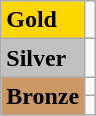<table class="wikitable">
<tr>
<td bgcolor="gold"><strong>Gold</strong></td>
<td></td>
</tr>
<tr>
<td bgcolor="silver"><strong>Silver</strong></td>
<td></td>
</tr>
<tr>
<td rowspan="2" bgcolor="#cc9966"><strong>Bronze</strong></td>
<td></td>
</tr>
<tr>
<td></td>
</tr>
</table>
